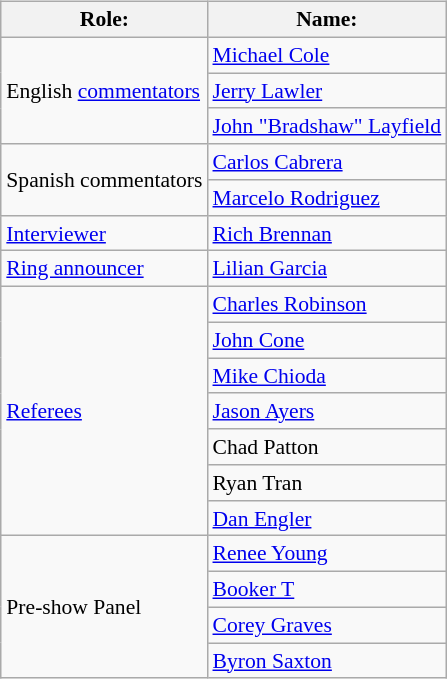<table class=wikitable style="font-size:90%; margin: 0.5em 0 0.5em 1em; float: right; clear: right;">
<tr>
<th>Role:</th>
<th>Name:</th>
</tr>
<tr>
<td rowspan=3>English <a href='#'>commentators</a></td>
<td><a href='#'>Michael Cole</a></td>
</tr>
<tr>
<td><a href='#'>Jerry Lawler</a></td>
</tr>
<tr>
<td><a href='#'>John "Bradshaw" Layfield</a></td>
</tr>
<tr>
<td rowspan=2>Spanish commentators</td>
<td><a href='#'>Carlos Cabrera</a></td>
</tr>
<tr>
<td><a href='#'>Marcelo Rodriguez</a></td>
</tr>
<tr>
<td><a href='#'>Interviewer</a></td>
<td><a href='#'>Rich Brennan</a></td>
</tr>
<tr>
<td><a href='#'>Ring announcer</a></td>
<td><a href='#'>Lilian Garcia</a></td>
</tr>
<tr>
<td rowspan=7><a href='#'>Referees</a></td>
<td><a href='#'>Charles Robinson</a></td>
</tr>
<tr>
<td><a href='#'>John Cone</a></td>
</tr>
<tr>
<td><a href='#'>Mike Chioda</a></td>
</tr>
<tr>
<td><a href='#'>Jason Ayers</a></td>
</tr>
<tr>
<td>Chad Patton</td>
</tr>
<tr>
<td>Ryan Tran</td>
</tr>
<tr>
<td><a href='#'>Dan Engler</a></td>
</tr>
<tr>
<td rowspan=4>Pre-show Panel</td>
<td><a href='#'>Renee Young</a></td>
</tr>
<tr>
<td><a href='#'>Booker T</a></td>
</tr>
<tr>
<td><a href='#'>Corey Graves</a></td>
</tr>
<tr>
<td><a href='#'>Byron Saxton</a></td>
</tr>
</table>
